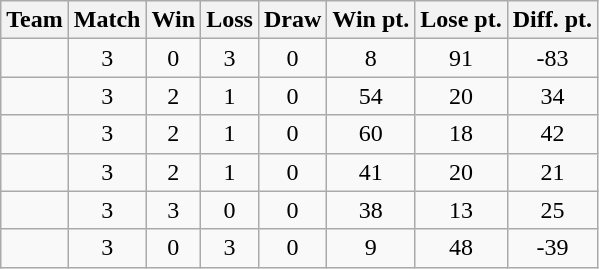<table class="wikitable sortable static-row-numbers" style="text-align:center;">
<tr>
<th>Team</th>
<th>Match</th>
<th>Win</th>
<th>Loss</th>
<th>Draw</th>
<th>Win pt.</th>
<th>Lose pt.</th>
<th>Diff. pt.</th>
</tr>
<tr>
<td align="left"></td>
<td>3</td>
<td>0</td>
<td>3</td>
<td>0</td>
<td>8</td>
<td>91</td>
<td>-83</td>
</tr>
<tr>
<td align="left"></td>
<td>3</td>
<td>2</td>
<td>1</td>
<td>0</td>
<td>54</td>
<td>20</td>
<td>34</td>
</tr>
<tr>
<td align="left"></td>
<td>3</td>
<td>2</td>
<td>1</td>
<td>0</td>
<td>60</td>
<td>18</td>
<td>42</td>
</tr>
<tr>
<td align="left"></td>
<td>3</td>
<td>2</td>
<td>1</td>
<td>0</td>
<td>41</td>
<td>20</td>
<td>21</td>
</tr>
<tr>
<td align="left"></td>
<td>3</td>
<td>3</td>
<td>0</td>
<td>0</td>
<td>38</td>
<td>13</td>
<td>25</td>
</tr>
<tr>
<td align="left"></td>
<td>3</td>
<td>0</td>
<td>3</td>
<td>0</td>
<td>9</td>
<td>48</td>
<td>-39</td>
</tr>
</table>
